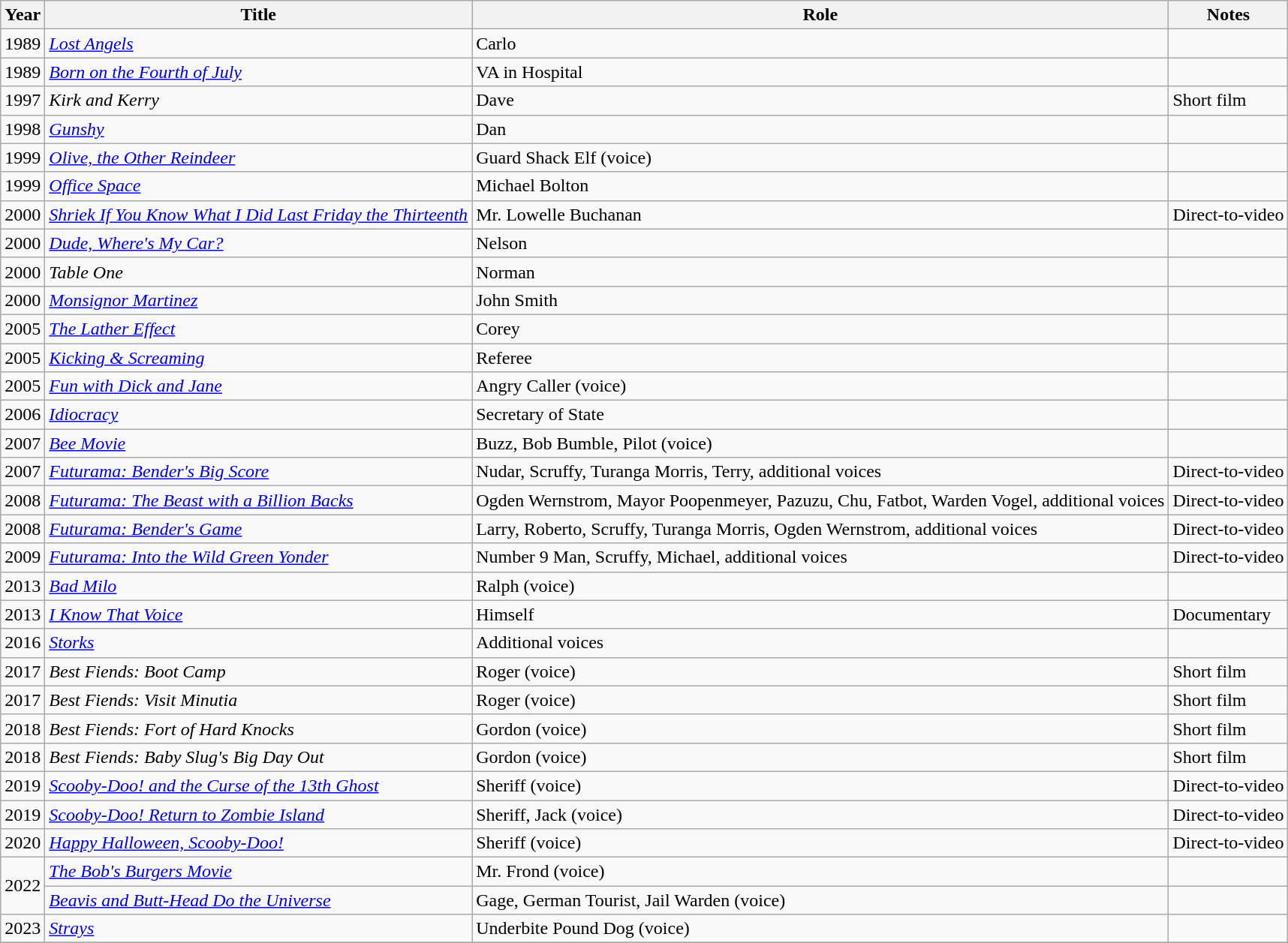<table class = "wikitable sortable">
<tr>
<th>Year</th>
<th>Title</th>
<th>Role</th>
<th class = "unsortable">Notes</th>
</tr>
<tr>
<td>1989</td>
<td><em><a href='#'>Lost Angels</a></em></td>
<td>Carlo</td>
<td></td>
</tr>
<tr>
<td>1989</td>
<td><em><a href='#'>Born on the Fourth of July</a></em></td>
<td>VA in Hospital</td>
<td></td>
</tr>
<tr>
<td>1997</td>
<td><em>Kirk and Kerry</em></td>
<td>Dave</td>
<td>Short film</td>
</tr>
<tr>
<td>1998</td>
<td><em><a href='#'>Gunshy</a></em></td>
<td>Dan</td>
<td></td>
</tr>
<tr>
<td>1999</td>
<td><em><a href='#'>Olive, the Other Reindeer</a></em></td>
<td>Guard Shack Elf (voice)</td>
<td></td>
</tr>
<tr>
<td>1999</td>
<td><em><a href='#'>Office Space</a></em></td>
<td>Michael Bolton</td>
<td></td>
</tr>
<tr>
<td>2000</td>
<td><em><a href='#'>Shriek If You Know What I Did Last Friday the Thirteenth</a></em></td>
<td>Mr. Lowelle Buchanan</td>
<td>Direct-to-video</td>
</tr>
<tr>
<td>2000</td>
<td><em><a href='#'>Dude, Where's My Car?</a></em></td>
<td>Nelson</td>
<td></td>
</tr>
<tr>
<td>2000</td>
<td><em>Table One</em></td>
<td>Norman</td>
<td></td>
</tr>
<tr>
<td>2000</td>
<td><em><a href='#'>Monsignor Martinez</a></em></td>
<td>John Smith</td>
<td></td>
</tr>
<tr>
<td>2005</td>
<td><em><a href='#'>The Lather Effect</a></em></td>
<td>Corey</td>
<td></td>
</tr>
<tr>
<td>2005</td>
<td><em><a href='#'>Kicking & Screaming</a></em></td>
<td>Referee</td>
<td></td>
</tr>
<tr>
<td>2005</td>
<td><em><a href='#'>Fun with Dick and Jane</a></em></td>
<td>Angry Caller (voice)</td>
<td></td>
</tr>
<tr>
<td>2006</td>
<td><em><a href='#'>Idiocracy</a></em></td>
<td>Secretary of State</td>
<td></td>
</tr>
<tr>
<td>2007</td>
<td><em><a href='#'>Bee Movie</a></em></td>
<td>Buzz, Bob Bumble, Pilot (voice)</td>
<td></td>
</tr>
<tr>
<td>2007</td>
<td><em><a href='#'>Futurama: Bender's Big Score</a></em></td>
<td>Nudar, Scruffy, Turanga Morris, Terry, additional voices</td>
<td>Direct-to-video</td>
</tr>
<tr>
<td>2008</td>
<td><em><a href='#'>Futurama: The Beast with a Billion Backs</a></em></td>
<td>Ogden Wernstrom, Mayor Poopenmeyer, Pazuzu, Chu, Fatbot, Warden Vogel, additional voices</td>
<td>Direct-to-video</td>
</tr>
<tr>
<td>2008</td>
<td><em><a href='#'>Futurama: Bender's Game</a></em></td>
<td>Larry, Roberto, Scruffy, Turanga Morris, Ogden Wernstrom, additional voices</td>
<td>Direct-to-video</td>
</tr>
<tr>
<td>2009</td>
<td><em><a href='#'>Futurama: Into the Wild Green Yonder</a></em></td>
<td>Number 9 Man, Scruffy, Michael, additional voices</td>
<td>Direct-to-video</td>
</tr>
<tr>
<td>2013</td>
<td><em><a href='#'>Bad Milo</a></em></td>
<td>Ralph (voice)</td>
<td></td>
</tr>
<tr>
<td>2013</td>
<td><em><a href='#'>I Know That Voice</a></em></td>
<td>Himself</td>
<td>Documentary</td>
</tr>
<tr>
<td>2016</td>
<td><em><a href='#'>Storks</a></em></td>
<td>Additional voices</td>
<td></td>
</tr>
<tr>
<td>2017</td>
<td><em>Best Fiends: Boot Camp</em></td>
<td>Roger (voice)</td>
<td>Short film</td>
</tr>
<tr>
<td>2017</td>
<td><em>Best Fiends: Visit Minutia</em></td>
<td>Roger (voice)</td>
<td>Short film</td>
</tr>
<tr>
<td>2018</td>
<td><em>Best Fiends: Fort of Hard Knocks</em></td>
<td>Gordon (voice)</td>
<td>Short film</td>
</tr>
<tr>
<td>2018</td>
<td><em>Best Fiends: Baby Slug's Big Day Out</em></td>
<td>Gordon (voice)</td>
<td>Short film</td>
</tr>
<tr>
<td>2019</td>
<td><em><a href='#'>Scooby-Doo! and the Curse of the 13th Ghost</a></em></td>
<td>Sheriff (voice)</td>
<td>Direct-to-video</td>
</tr>
<tr>
<td>2019</td>
<td><em><a href='#'>Scooby-Doo! Return to Zombie Island</a></em></td>
<td>Sheriff, Jack (voice)</td>
<td>Direct-to-video</td>
</tr>
<tr>
<td>2020</td>
<td><em><a href='#'>Happy Halloween, Scooby-Doo!</a></em></td>
<td>Sheriff (voice)</td>
<td>Direct-to-video</td>
</tr>
<tr>
<td rowspan="2">2022</td>
<td><em><a href='#'>The Bob's Burgers Movie</a></em></td>
<td>Mr. Frond (voice)</td>
<td></td>
</tr>
<tr>
<td><em><a href='#'>Beavis and Butt-Head Do the Universe</a></em></td>
<td>Gage, German Tourist, Jail Warden (voice)</td>
<td></td>
</tr>
<tr>
<td>2023</td>
<td><em><a href='#'>Strays</a></em></td>
<td>Underbite Pound Dog (voice)</td>
<td></td>
</tr>
<tr>
</tr>
</table>
